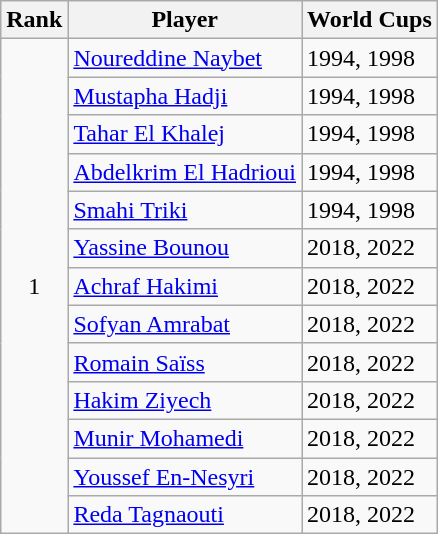<table class="wikitable">
<tr>
<th>Rank</th>
<th>Player</th>
<th>World Cups</th>
</tr>
<tr>
<td rowspan="13" align="center">1</td>
<td><a href='#'>Noureddine Naybet</a></td>
<td>1994, 1998</td>
</tr>
<tr>
<td><a href='#'>Mustapha Hadji</a></td>
<td>1994, 1998</td>
</tr>
<tr>
<td><a href='#'>Tahar El Khalej</a></td>
<td>1994, 1998</td>
</tr>
<tr>
<td><a href='#'>Abdelkrim El Hadrioui</a></td>
<td>1994, 1998</td>
</tr>
<tr>
<td><a href='#'>Smahi Triki</a></td>
<td>1994, 1998</td>
</tr>
<tr>
<td><a href='#'>Yassine Bounou</a></td>
<td>2018, 2022</td>
</tr>
<tr>
<td><a href='#'>Achraf Hakimi</a></td>
<td>2018, 2022</td>
</tr>
<tr>
<td><a href='#'>Sofyan Amrabat</a></td>
<td>2018, 2022</td>
</tr>
<tr>
<td><a href='#'>Romain Saïss</a></td>
<td>2018, 2022</td>
</tr>
<tr>
<td><a href='#'>Hakim Ziyech</a></td>
<td>2018, 2022</td>
</tr>
<tr>
<td><a href='#'>Munir Mohamedi</a></td>
<td>2018, 2022</td>
</tr>
<tr>
<td><a href='#'>Youssef En-Nesyri</a></td>
<td>2018, 2022</td>
</tr>
<tr>
<td><a href='#'>Reda Tagnaouti</a></td>
<td>2018, 2022</td>
</tr>
</table>
